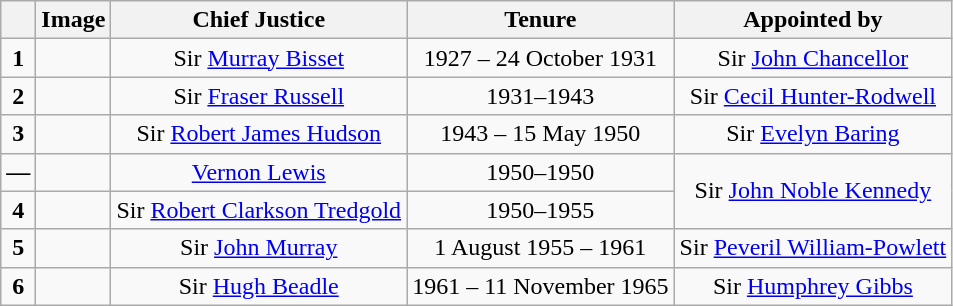<table class="wikitable" style="text-align:center">
<tr>
<th></th>
<th>Image</th>
<th>Chief Justice</th>
<th>Tenure</th>
<th>Appointed by</th>
</tr>
<tr>
<td><strong>1</strong></td>
<td></td>
<td>Sir <a href='#'>Murray Bisset</a></td>
<td>1927 – 24 October 1931</td>
<td>Sir <a href='#'>John Chancellor</a></td>
</tr>
<tr>
<td><strong>2</strong></td>
<td></td>
<td>Sir <a href='#'>Fraser Russell</a></td>
<td>1931–1943</td>
<td>Sir <a href='#'>Cecil Hunter-Rodwell</a></td>
</tr>
<tr>
<td><strong>3</strong></td>
<td></td>
<td>Sir <a href='#'>Robert James Hudson</a></td>
<td>1943 – 15 May 1950</td>
<td>Sir <a href='#'>Evelyn Baring</a></td>
</tr>
<tr>
<td><strong>—</strong></td>
<td></td>
<td><a href='#'>Vernon Lewis</a><br></td>
<td>1950–1950</td>
<td rowspan="2">Sir <a href='#'>John Noble Kennedy</a></td>
</tr>
<tr>
<td><strong>4</strong></td>
<td></td>
<td>Sir <a href='#'>Robert Clarkson Tredgold</a></td>
<td>1950–1955</td>
</tr>
<tr>
<td><strong>5</strong></td>
<td></td>
<td>Sir <a href='#'>John Murray</a></td>
<td>1 August 1955 – 1961</td>
<td>Sir <a href='#'>Peveril William-Powlett</a></td>
</tr>
<tr>
<td><strong>6</strong></td>
<td></td>
<td>Sir <a href='#'>Hugh Beadle</a><br></td>
<td>1961 – 11 November 1965</td>
<td>Sir <a href='#'>Humphrey Gibbs</a></td>
</tr>
</table>
